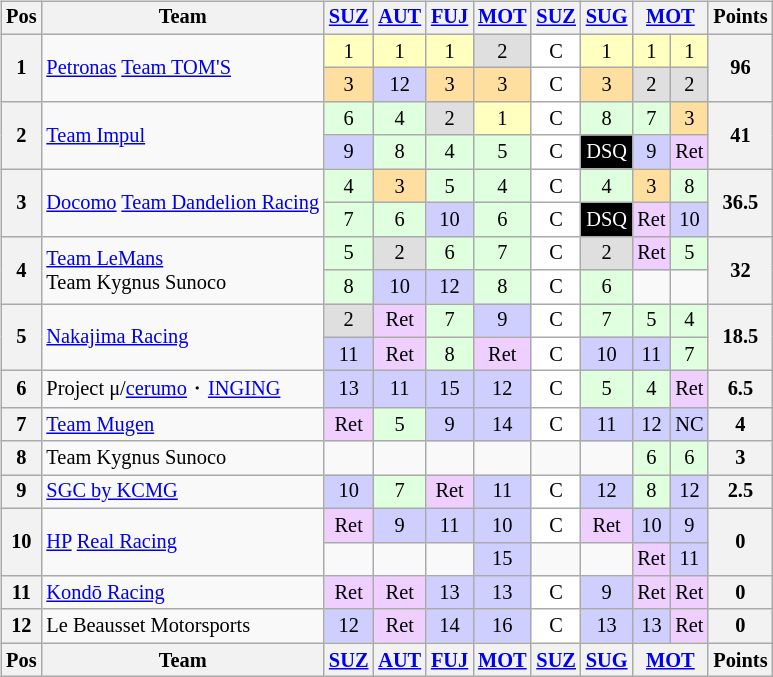<table>
<tr>
<td><br><table class="wikitable" style="font-size:85%; text-align:center">
<tr style="background:#f9f9f9" valign="top">
<th valign="middle">Pos</th>
<th valign="middle">Team</th>
<th><a href='#'>SUZ</a></th>
<th><a href='#'>AUT</a></th>
<th><a href='#'>FUJ</a></th>
<th><a href='#'>MOT</a></th>
<th><a href='#'>SUZ</a></th>
<th><a href='#'>SUG</a></th>
<th colspan=2><a href='#'>MOT</a></th>
<th valign="middle">Points</th>
</tr>
<tr>
<th rowspan=2>1</th>
<td align="left" rowspan=2><a href='#'>Petronas</a> <a href='#'>Team TOM'S</a></td>
<td style="background:#ffffbf;">1</td>
<td style="background:#ffffbf;">1</td>
<td style="background:#ffffbf;">1</td>
<td style="background:#dfdfdf;">2</td>
<td style="background:#ffffff;">C</td>
<td style="background:#ffffbf;">1</td>
<td style="background:#ffffbf;">1</td>
<td style="background:#ffffbf;">1</td>
<th rowspan=2>96</th>
</tr>
<tr>
<td style="background:#ffdf9f;">3</td>
<td style="background:#cfcfff;">12</td>
<td style="background:#ffdf9f;">3</td>
<td style="background:#ffdf9f;">3</td>
<td style="background:#ffffff;">C</td>
<td style="background:#ffdf9f;">3</td>
<td style="background:#dfdfdf;">2</td>
<td style="background:#dfdfdf;">2</td>
</tr>
<tr>
<th rowspan=2>2</th>
<td align="left" rowspan=2><a href='#'>Team Impul</a></td>
<td style="background:#dfffdf;">6</td>
<td style="background:#dfffdf;">4</td>
<td style="background:#dfdfdf;">2</td>
<td style="background:#ffffbf;">1</td>
<td style="background:#ffffff;">C</td>
<td style="background:#dfffdf;">8</td>
<td style="background:#dfffdf;">7</td>
<td style="background:#ffdf9f;">3</td>
<th rowspan=2>41</th>
</tr>
<tr>
<td style="background:#cfcfff;">9</td>
<td style="background:#dfffdf;">8</td>
<td style="background:#dfffdf;">4</td>
<td style="background:#dfffdf;">5</td>
<td style="background:#ffffff;">C</td>
<td style="background:#000000; color:white;">DSQ</td>
<td style="background:#cfcfff;">9</td>
<td style="background:#efcfff;">Ret</td>
</tr>
<tr>
<th rowspan=2>3</th>
<td align="left" rowspan=2><a href='#'>Docomo</a> <a href='#'>Team Dandelion Racing</a></td>
<td style="background:#dfffdf;">4</td>
<td style="background:#ffdf9f;">3</td>
<td style="background:#dfffdf;">5</td>
<td style="background:#dfffdf;">4</td>
<td style="background:#ffffff;">C</td>
<td style="background:#dfffdf;">4</td>
<td style="background:#ffdf9f;">3</td>
<td style="background:#dfffdf;">8</td>
<th rowspan=2>36.5</th>
</tr>
<tr>
<td style="background:#dfffdf;">7</td>
<td style="background:#dfffdf;">6</td>
<td style="background:#cfcfff;">10</td>
<td style="background:#dfffdf;">6</td>
<td style="background:#ffffff;">C</td>
<td style="background:#000000; color:white;">DSQ</td>
<td style="background:#efcfff;">Ret</td>
<td style="background:#cfcfff;">10</td>
</tr>
<tr>
<th rowspan=2>4</th>
<td align="left" rowspan=2><a href='#'>Team LeMans</a><br>Team Kygnus Sunoco</td>
<td style="background:#dfffdf;">5</td>
<td style="background:#dfdfdf;">2</td>
<td style="background:#dfffdf;">6</td>
<td style="background:#dfffdf;">7</td>
<td style="background:#ffffff;">C</td>
<td style="background:#dfdfdf;">2</td>
<td style="background:#efcfff;">Ret</td>
<td style="background:#dfffdf;">5</td>
<th rowspan=2>32</th>
</tr>
<tr>
<td style="background:#dfffdf;">8</td>
<td style="background:#cfcfff;">10</td>
<td style="background:#cfcfff;">12</td>
<td style="background:#dfffdf;">8</td>
<td style="background:#ffffff;">C</td>
<td style="background:#dfffdf;">6</td>
<td></td>
<td></td>
</tr>
<tr>
<th rowspan=2>5</th>
<td align="left" rowspan=2><a href='#'>Nakajima Racing</a></td>
<td style="background:#dfdfdf;">2</td>
<td style="background:#efcfff;">Ret</td>
<td style="background:#dfffdf;">7</td>
<td style="background:#cfcfff;">9</td>
<td style="background:#ffffff;">C</td>
<td style="background:#dfffdf;">7</td>
<td style="background:#dfffdf;">5</td>
<td style="background:#dfffdf;">4</td>
<th rowspan=2>18.5</th>
</tr>
<tr>
<td style="background:#cfcfff;">11</td>
<td style="background:#efcfff;">Ret</td>
<td style="background:#dfffdf;">8</td>
<td style="background:#efcfff;">Ret</td>
<td style="background:#ffffff;">C</td>
<td style="background:#cfcfff;">10</td>
<td style="background:#cfcfff;">11</td>
<td style="background:#dfffdf;">7</td>
</tr>
<tr>
<th>6</th>
<td align="left">Project μ/<a href='#'>cerumo</a>・<a href='#'>INGING</a></td>
<td style="background:#cfcfff;">13</td>
<td style="background:#cfcfff;">11</td>
<td style="background:#cfcfff;">15</td>
<td style="background:#cfcfff;">12</td>
<td style="background:#ffffff;">C</td>
<td style="background:#dfffdf;">5</td>
<td style="background:#dfffdf;">4</td>
<td style="background:#efcfff;">Ret</td>
<th>6.5</th>
</tr>
<tr>
<th>7</th>
<td align="left"><a href='#'>Team Mugen</a></td>
<td style="background:#efcfff;">Ret</td>
<td style="background:#dfffdf;">5</td>
<td style="background:#cfcfff;">9</td>
<td style="background:#cfcfff;">14</td>
<td style="background:#ffffff;">C</td>
<td style="background:#cfcfff;">11</td>
<td style="background:#cfcfff;">12</td>
<td style="background:#cfcfff;">NC</td>
<th>4</th>
</tr>
<tr>
<th>8</th>
<td align="left">Team Kygnus Sunoco</td>
<td></td>
<td></td>
<td></td>
<td></td>
<td></td>
<td></td>
<td style="background:#dfffdf;">6</td>
<td style="background:#dfffdf;">6</td>
<th>3</th>
</tr>
<tr>
<th>9</th>
<td align="left"><a href='#'>SGC by KCMG</a></td>
<td style="background:#cfcfff;">10</td>
<td style="background:#dfffdf;">7</td>
<td style="background:#efcfff;">Ret</td>
<td style="background:#cfcfff;">11</td>
<td style="background:#ffffff;">C</td>
<td style="background:#cfcfff;">12</td>
<td style="background:#dfffdf;">8</td>
<td style="background:#cfcfff;">12</td>
<th>2.5</th>
</tr>
<tr>
<th rowspan=2>10</th>
<td align="left" rowspan=2><a href='#'>HP</a> <a href='#'>Real Racing</a></td>
<td style="background:#efcfff;">Ret</td>
<td style="background:#cfcfff;">9</td>
<td style="background:#cfcfff;">11</td>
<td style="background:#cfcfff;">10</td>
<td style="background:#ffffff;">C</td>
<td style="background:#efcfff;">Ret</td>
<td style="background:#cfcfff;">10</td>
<td style="background:#cfcfff;">9</td>
<th rowspan=2>0</th>
</tr>
<tr>
<td></td>
<td></td>
<td></td>
<td style="background:#cfcfff;">15</td>
<td></td>
<td></td>
<td style="background:#efcfff;">Ret</td>
<td style="background:#cfcfff;">11</td>
</tr>
<tr>
<th>11</th>
<td align="left"><a href='#'>Kondō Racing</a></td>
<td style="background:#efcfff;">Ret</td>
<td style="background:#efcfff;">Ret</td>
<td style="background:#cfcfff;">13</td>
<td style="background:#cfcfff;">13</td>
<td style="background:#ffffff;">C</td>
<td style="background:#cfcfff;">9</td>
<td style="background:#efcfff;">Ret</td>
<td style="background:#efcfff;">Ret</td>
<th>0</th>
</tr>
<tr>
<th>12</th>
<td align="left">Le Beausset Motorsports</td>
<td style="background:#cfcfff;">12</td>
<td style="background:#efcfff;">Ret</td>
<td style="background:#cfcfff;">14</td>
<td style="background:#cfcfff;">16</td>
<td style="background:#ffffff;">C</td>
<td style="background:#cfcfff;">13</td>
<td style="background:#cfcfff;">13</td>
<td style="background:#efcfff;">Ret</td>
<th>0</th>
</tr>
<tr>
<th valign="middle">Pos</th>
<th valign="middle">Team</th>
<th><a href='#'>SUZ</a></th>
<th><a href='#'>AUT</a></th>
<th><a href='#'>FUJ</a></th>
<th><a href='#'>MOT</a></th>
<th><a href='#'>SUZ</a></th>
<th><a href='#'>SUG</a></th>
<th colspan=2><a href='#'>MOT</a></th>
<th valign="middle">Points</th>
</tr>
</table>
</td>
<td valign="top"><br></td>
</tr>
</table>
